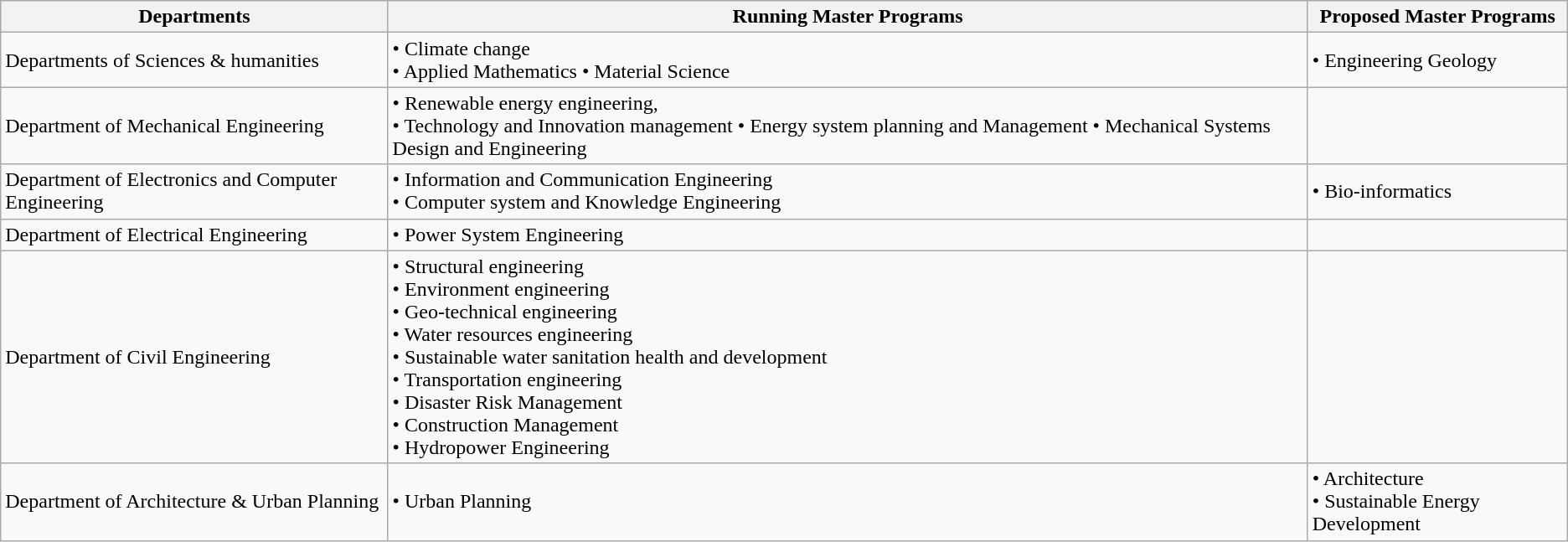<table class="wikitable">
<tr>
<th colspan="1" rowspan="1">Departments</th>
<th colspan="1" rowspan="1">Running Master Programs</th>
<th colspan="1" rowspan="1">Proposed Master Programs</th>
</tr>
<tr>
<td>Departments of Sciences & humanities</td>
<td>• Climate change<br>• Applied Mathematics • Material Science</td>
<td>• Engineering Geology</td>
</tr>
<tr>
<td>Department of Mechanical Engineering</td>
<td>• Renewable energy engineering,<br>• Technology and Innovation management 
• Energy system planning and Management
• Mechanical Systems Design and Engineering</td>
<td></td>
</tr>
<tr>
<td>Department of Electronics and Computer Engineering</td>
<td>• Information and Communication Engineering<br>• Computer system and Knowledge Engineering</td>
<td>• Bio-informatics</td>
</tr>
<tr>
<td>Department of Electrical Engineering</td>
<td>• Power System Engineering</td>
<td></td>
</tr>
<tr>
<td>Department of Civil Engineering</td>
<td>• Structural engineering<br>• Environment engineering<br>• Geo-technical engineering<br>• Water resources engineering<br>• Sustainable water sanitation health and development<br>• Transportation engineering<br>• Disaster Risk Management<br>• Construction Management<br>• Hydropower Engineering</td>
</tr>
<tr>
<td>Department of Architecture & Urban Planning</td>
<td>• Urban Planning</td>
<td>• Architecture<br>• Sustainable Energy Development</td>
</tr>
</table>
